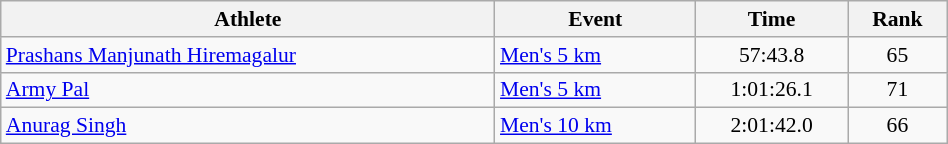<table class="wikitable" style="text-align:center; font-size:90%; width:50%;">
<tr>
<th>Athlete</th>
<th>Event</th>
<th>Time</th>
<th>Rank</th>
</tr>
<tr>
<td align=left><a href='#'>Prashans Manjunath Hiremagalur</a></td>
<td align=left><a href='#'>Men's 5 km</a></td>
<td>57:43.8</td>
<td>65</td>
</tr>
<tr>
<td align=left><a href='#'>Army Pal</a></td>
<td align=left><a href='#'>Men's 5 km</a></td>
<td>1:01:26.1</td>
<td>71</td>
</tr>
<tr>
<td align=left><a href='#'>Anurag Singh</a></td>
<td align=left><a href='#'>Men's 10 km</a></td>
<td>2:01:42.0</td>
<td>66</td>
</tr>
</table>
